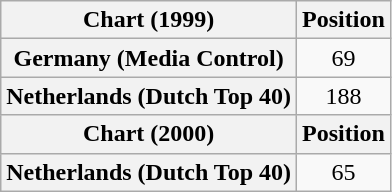<table class="wikitable plainrowheaders" style="text-align:center">
<tr>
<th scope="col">Chart (1999)</th>
<th scope="col">Position</th>
</tr>
<tr>
<th scope="row">Germany (Media Control)</th>
<td>69</td>
</tr>
<tr>
<th scope="row">Netherlands (Dutch Top 40)</th>
<td>188</td>
</tr>
<tr>
<th scope="col">Chart (2000)</th>
<th scope="col">Position</th>
</tr>
<tr>
<th scope="row">Netherlands (Dutch Top 40)</th>
<td>65</td>
</tr>
</table>
